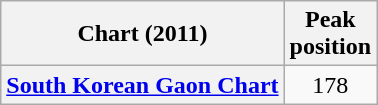<table class="wikitable plainrowheaders">
<tr>
<th scope="col">Chart (2011)</th>
<th scope="col">Peak<br>position</th>
</tr>
<tr>
<th scope="row"><a href='#'>South Korean Gaon Chart</a></th>
<td align="center">178</td>
</tr>
</table>
